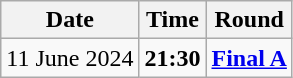<table class="wikitable">
<tr>
<th>Date</th>
<th>Time</th>
<th>Round</th>
</tr>
<tr>
<td>11 June 2024</td>
<td><strong>21:30</strong></td>
<td><strong><a href='#'>Final A</a></strong></td>
</tr>
</table>
